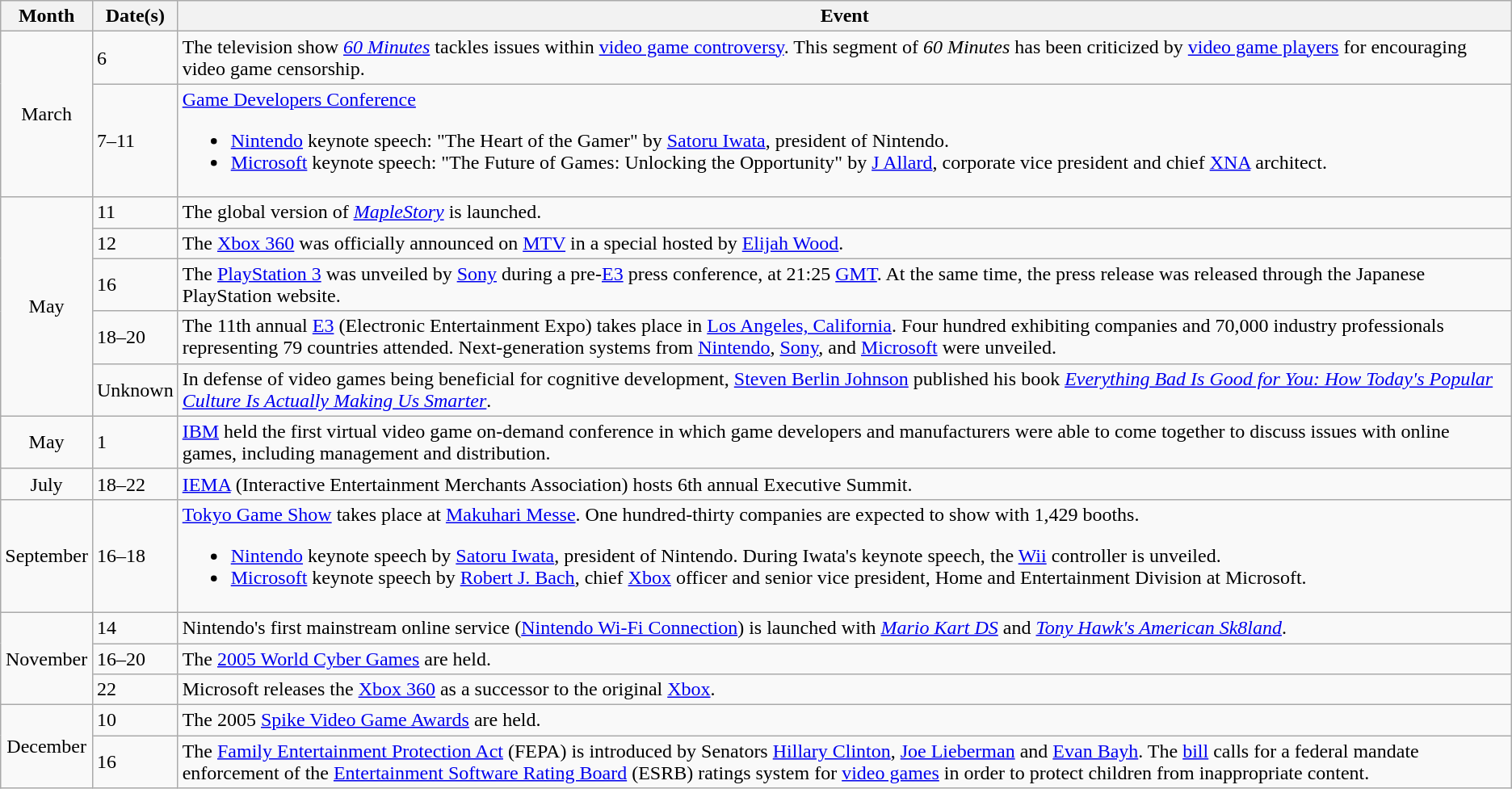<table class="wikitable">
<tr>
<th>Month</th>
<th>Date(s)</th>
<th>Event</th>
</tr>
<tr>
<td rowspan="2" style="text-align:center">March</td>
<td>6</td>
<td style="text-align:left;">The television show <em><a href='#'>60 Minutes</a></em> tackles issues within <a href='#'>video game controversy</a>. This segment of <em>60 Minutes</em> has been criticized by <a href='#'>video game players</a> for encouraging video game censorship.</td>
</tr>
<tr>
<td>7–11</td>
<td><a href='#'>Game Developers Conference</a><br><ul><li><a href='#'>Nintendo</a> keynote speech: "The Heart of the Gamer" by <a href='#'>Satoru Iwata</a>, president of Nintendo.</li><li><a href='#'>Microsoft</a> keynote speech: "The Future of Games: Unlocking the Opportunity" by <a href='#'>J Allard</a>, corporate vice president and chief <a href='#'>XNA</a> architect.</li></ul></td>
</tr>
<tr>
<td rowspan="5" style="text-align:center">May</td>
<td>11</td>
<td>The global version of <em><a href='#'>MapleStory</a></em> is launched.</td>
</tr>
<tr>
<td>12</td>
<td>The <a href='#'>Xbox 360</a> was officially announced on <a href='#'>MTV</a> in a special hosted by <a href='#'>Elijah Wood</a>.</td>
</tr>
<tr>
<td>16</td>
<td>The <a href='#'>PlayStation 3</a> was unveiled by <a href='#'>Sony</a> during a pre-<a href='#'>E3</a> press conference, at 21:25 <a href='#'>GMT</a>. At the same time, the press release was released through the Japanese PlayStation website.</td>
</tr>
<tr>
<td>18–20</td>
<td>The 11th annual <a href='#'>E3</a> (Electronic Entertainment Expo) takes place in <a href='#'>Los Angeles, California</a>. Four hundred exhibiting companies and 70,000 industry professionals representing 79 countries attended. Next-generation systems from <a href='#'>Nintendo</a>, <a href='#'>Sony</a>, and <a href='#'>Microsoft</a> were unveiled.</td>
</tr>
<tr>
<td>Unknown</td>
<td style="text-align:left;">In defense of video games being beneficial for cognitive development, <a href='#'>Steven Berlin Johnson</a> published his book <em><a href='#'>Everything Bad Is Good for You: How Today's Popular Culture Is Actually Making Us Smarter</a></em>.</td>
</tr>
<tr>
<td rowspan="1" style="text-align:center">May</td>
<td>1</td>
<td><a href='#'>IBM</a> held the first virtual video game on-demand conference in which game developers and manufacturers were able to come together to discuss issues with online games, including management and distribution.</td>
</tr>
<tr>
<td rowspan="1" style="text-align:center">July</td>
<td>18–22</td>
<td><a href='#'>IEMA</a> (Interactive Entertainment Merchants Association) hosts 6th annual Executive Summit.</td>
</tr>
<tr>
<td rowspan="1" style="text-align:center">September</td>
<td>16–18</td>
<td><a href='#'>Tokyo Game Show</a> takes place at <a href='#'>Makuhari Messe</a>. One hundred-thirty companies are expected to show with 1,429 booths.<br><ul><li><a href='#'>Nintendo</a> keynote speech by <a href='#'>Satoru Iwata</a>, president of Nintendo. During Iwata's keynote speech, the <a href='#'>Wii</a> controller is unveiled.</li><li><a href='#'>Microsoft</a> keynote speech by <a href='#'>Robert J. Bach</a>, chief <a href='#'>Xbox</a> officer and senior vice president, Home and Entertainment Division at Microsoft.</li></ul></td>
</tr>
<tr>
<td rowspan="3" style="text-align:center">November</td>
<td>14</td>
<td>Nintendo's first mainstream online service (<a href='#'>Nintendo Wi-Fi Connection</a>) is launched with <em><a href='#'>Mario Kart DS</a></em> and <em><a href='#'>Tony Hawk's American Sk8land</a></em>.</td>
</tr>
<tr>
<td>16–20</td>
<td>The <a href='#'>2005 World Cyber Games</a> are held.</td>
</tr>
<tr>
<td>22</td>
<td>Microsoft releases the <a href='#'>Xbox 360</a> as a successor to the original <a href='#'>Xbox</a>.</td>
</tr>
<tr>
<td rowspan="2" style="text-align:center">December</td>
<td>10</td>
<td>The 2005 <a href='#'>Spike Video Game Awards</a> are held.</td>
</tr>
<tr>
<td>16</td>
<td>The <a href='#'>Family Entertainment Protection Act</a> (FEPA) is introduced by Senators <a href='#'>Hillary Clinton</a>, <a href='#'>Joe Lieberman</a> and <a href='#'>Evan Bayh</a>. The <a href='#'>bill</a> calls for a federal mandate enforcement of the <a href='#'>Entertainment Software Rating Board</a> (ESRB) ratings system for <a href='#'>video games</a> in order to protect children from inappropriate content.</td>
</tr>
</table>
